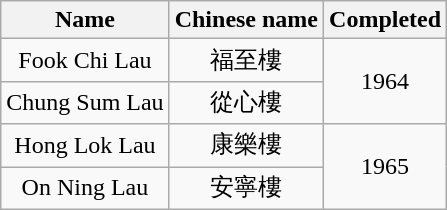<table class="wikitable" style="text-align: center">
<tr>
<th>Name</th>
<th>Chinese name</th>
<th>Completed</th>
</tr>
<tr>
<td>Fook Chi Lau</td>
<td>福至樓</td>
<td rowspan="2">1964</td>
</tr>
<tr>
<td>Chung Sum Lau</td>
<td>從心樓</td>
</tr>
<tr>
<td>Hong Lok Lau</td>
<td>康樂樓</td>
<td rowspan="2">1965</td>
</tr>
<tr>
<td>On Ning Lau</td>
<td>安寧樓</td>
</tr>
</table>
